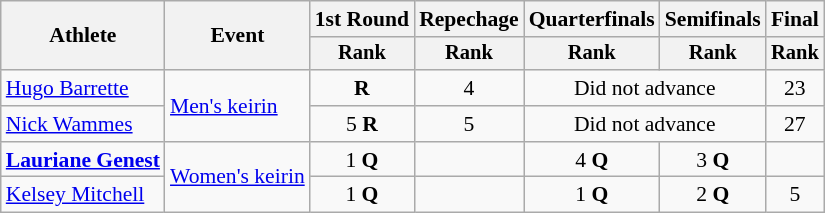<table class=wikitable style=font-size:90%;text-align:center>
<tr>
<th rowspan=2>Athlete</th>
<th rowspan=2>Event</th>
<th>1st Round</th>
<th>Repechage</th>
<th>Quarterfinals</th>
<th>Semifinals</th>
<th>Final</th>
</tr>
<tr style=font-size:95%>
<th>Rank</th>
<th>Rank</th>
<th>Rank</th>
<th>Rank</th>
<th>Rank</th>
</tr>
<tr>
<td align=left><a href='#'>Hugo Barrette</a></td>
<td align=left rowspan=2><a href='#'>Men's keirin</a></td>
<td> <strong>R</strong></td>
<td>4</td>
<td colspan=2>Did not advance</td>
<td>23</td>
</tr>
<tr>
<td align=left><a href='#'>Nick Wammes</a></td>
<td>5 <strong>R</strong></td>
<td>5</td>
<td colspan=2>Did not advance</td>
<td>27</td>
</tr>
<tr>
<td align=left><strong><a href='#'>Lauriane Genest</a></strong></td>
<td align=left rowspan=2><a href='#'>Women's keirin</a></td>
<td>1 <strong>Q</strong></td>
<td></td>
<td>4 <strong>Q</strong></td>
<td>3 <strong>Q</strong></td>
<td></td>
</tr>
<tr>
<td align=left><a href='#'>Kelsey Mitchell</a></td>
<td>1 <strong>Q</strong></td>
<td></td>
<td>1 <strong>Q</strong></td>
<td>2 <strong>Q</strong></td>
<td>5</td>
</tr>
</table>
